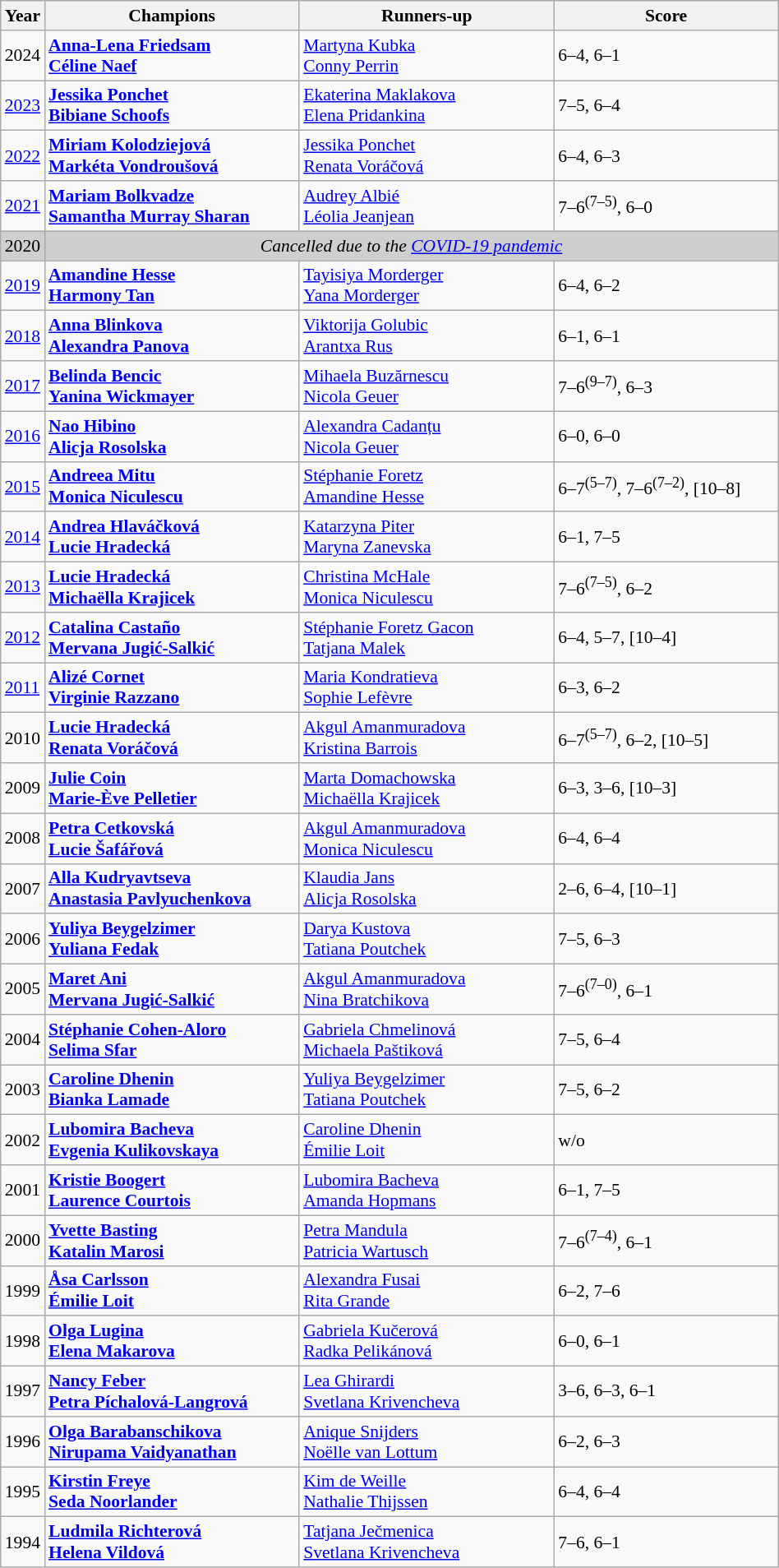<table class="wikitable" style="font-size:90%">
<tr>
<th>Year</th>
<th width="200">Champions</th>
<th width="200">Runners-up</th>
<th width="175">Score</th>
</tr>
<tr>
<td>2024</td>
<td> <strong><a href='#'>Anna-Lena Friedsam</a></strong> <br>  <strong><a href='#'>Céline Naef</a></strong></td>
<td> <a href='#'>Martyna Kubka</a> <br>  <a href='#'>Conny Perrin</a></td>
<td>6–4, 6–1</td>
</tr>
<tr>
<td><a href='#'>2023</a></td>
<td> <strong><a href='#'>Jessika Ponchet</a></strong> <br>  <strong><a href='#'>Bibiane Schoofs</a></strong></td>
<td> <a href='#'>Ekaterina Maklakova</a> <br>  <a href='#'>Elena Pridankina</a></td>
<td>7–5, 6–4</td>
</tr>
<tr>
<td><a href='#'>2022</a></td>
<td> <strong><a href='#'>Miriam Kolodziejová</a></strong> <br>  <strong><a href='#'>Markéta Vondroušová</a></strong></td>
<td> <a href='#'>Jessika Ponchet</a> <br>  <a href='#'>Renata Voráčová</a></td>
<td>6–4, 6–3</td>
</tr>
<tr>
<td><a href='#'>2021</a></td>
<td> <strong><a href='#'>Mariam Bolkvadze</a></strong> <br>  <strong><a href='#'>Samantha Murray Sharan</a></strong></td>
<td> <a href='#'>Audrey Albié</a> <br>  <a href='#'>Léolia Jeanjean</a></td>
<td>7–6<sup>(7–5)</sup>, 6–0</td>
</tr>
<tr>
<td style="background:#cfcfcf">2020</td>
<td colspan=3 align=center style="background:#cfcfcf"><em>Cancelled due to the <a href='#'>COVID-19 pandemic</a></em></td>
</tr>
<tr>
<td><a href='#'>2019</a></td>
<td> <strong><a href='#'>Amandine Hesse</a></strong> <br>  <strong><a href='#'>Harmony Tan</a></strong></td>
<td> <a href='#'>Tayisiya Morderger</a> <br>  <a href='#'>Yana Morderger</a></td>
<td>6–4, 6–2</td>
</tr>
<tr>
<td><a href='#'>2018</a></td>
<td> <strong><a href='#'>Anna Blinkova</a></strong> <br>  <strong><a href='#'>Alexandra Panova</a></strong></td>
<td> <a href='#'>Viktorija Golubic</a> <br>  <a href='#'>Arantxa Rus</a></td>
<td>6–1, 6–1</td>
</tr>
<tr>
<td><a href='#'>2017</a></td>
<td> <strong><a href='#'>Belinda Bencic</a></strong> <br>  <strong><a href='#'>Yanina Wickmayer</a></strong></td>
<td> <a href='#'>Mihaela Buzărnescu</a> <br>  <a href='#'>Nicola Geuer</a></td>
<td>7–6<sup>(9–7)</sup>, 6–3</td>
</tr>
<tr>
<td><a href='#'>2016</a></td>
<td> <strong><a href='#'>Nao Hibino</a></strong> <br>  <strong><a href='#'>Alicja Rosolska</a></strong></td>
<td> <a href='#'>Alexandra Cadanțu</a> <br>  <a href='#'>Nicola Geuer</a></td>
<td>6–0, 6–0</td>
</tr>
<tr>
<td><a href='#'>2015</a></td>
<td> <strong><a href='#'>Andreea Mitu</a></strong> <br>  <strong><a href='#'>Monica Niculescu</a></strong></td>
<td> <a href='#'>Stéphanie Foretz</a> <br>  <a href='#'>Amandine Hesse</a></td>
<td>6–7<sup>(5–7)</sup>, 7–6<sup>(7–2)</sup>, [10–8]</td>
</tr>
<tr>
<td><a href='#'>2014</a></td>
<td> <strong><a href='#'>Andrea Hlaváčková</a></strong> <br>  <strong><a href='#'>Lucie Hradecká</a></strong></td>
<td> <a href='#'>Katarzyna Piter</a> <br>  <a href='#'>Maryna Zanevska</a></td>
<td>6–1, 7–5</td>
</tr>
<tr>
<td><a href='#'>2013</a></td>
<td> <strong><a href='#'>Lucie Hradecká</a></strong> <br>  <strong><a href='#'>Michaëlla Krajicek</a></strong></td>
<td> <a href='#'>Christina McHale</a> <br>  <a href='#'>Monica Niculescu</a></td>
<td>7–6<sup>(7–5)</sup>, 6–2</td>
</tr>
<tr>
<td><a href='#'>2012</a></td>
<td> <strong><a href='#'>Catalina Castaño</a></strong> <br>  <strong><a href='#'>Mervana Jugić-Salkić</a></strong></td>
<td> <a href='#'>Stéphanie Foretz Gacon</a> <br>  <a href='#'>Tatjana Malek</a></td>
<td>6–4, 5–7, [10–4]</td>
</tr>
<tr>
<td><a href='#'>2011</a></td>
<td> <strong><a href='#'>Alizé Cornet</a> <br>  <a href='#'>Virginie Razzano</a></strong></td>
<td> <a href='#'>Maria Kondratieva</a> <br>  <a href='#'>Sophie Lefèvre</a></td>
<td>6–3, 6–2</td>
</tr>
<tr>
<td>2010</td>
<td> <strong><a href='#'>Lucie Hradecká</a> <br>  <a href='#'>Renata Voráčová</a></strong></td>
<td> <a href='#'>Akgul Amanmuradova</a> <br>  <a href='#'>Kristina Barrois</a></td>
<td>6–7<sup>(5–7)</sup>, 6–2, [10–5]</td>
</tr>
<tr>
<td>2009</td>
<td> <strong><a href='#'>Julie Coin</a> <br>  <a href='#'>Marie-Ève Pelletier</a></strong></td>
<td> <a href='#'>Marta Domachowska</a> <br>  <a href='#'>Michaëlla Krajicek</a></td>
<td>6–3, 3–6, [10–3]</td>
</tr>
<tr>
<td>2008</td>
<td> <strong><a href='#'>Petra Cetkovská</a> <br>  <a href='#'>Lucie Šafářová</a></strong></td>
<td> <a href='#'>Akgul Amanmuradova</a> <br>  <a href='#'>Monica Niculescu</a></td>
<td>6–4, 6–4</td>
</tr>
<tr>
<td>2007</td>
<td> <strong><a href='#'>Alla Kudryavtseva</a> <br>  <a href='#'>Anastasia Pavlyuchenkova</a></strong></td>
<td> <a href='#'>Klaudia Jans</a> <br>  <a href='#'>Alicja Rosolska</a></td>
<td>2–6, 6–4, [10–1]</td>
</tr>
<tr>
<td>2006</td>
<td> <strong><a href='#'>Yuliya Beygelzimer</a> <br>  <a href='#'>Yuliana Fedak</a></strong></td>
<td> <a href='#'>Darya Kustova</a> <br>  <a href='#'>Tatiana Poutchek</a></td>
<td>7–5, 6–3</td>
</tr>
<tr>
<td>2005</td>
<td> <strong><a href='#'>Maret Ani</a> <br>  <a href='#'>Mervana Jugić-Salkić</a></strong></td>
<td> <a href='#'>Akgul Amanmuradova</a> <br>  <a href='#'>Nina Bratchikova</a></td>
<td>7–6<sup>(7–0)</sup>, 6–1</td>
</tr>
<tr>
<td>2004</td>
<td> <strong><a href='#'>Stéphanie Cohen-Aloro</a> <br>  <a href='#'>Selima Sfar</a></strong></td>
<td> <a href='#'>Gabriela Chmelinová</a> <br>  <a href='#'>Michaela Paštiková</a></td>
<td>7–5, 6–4</td>
</tr>
<tr>
<td>2003</td>
<td> <strong><a href='#'>Caroline Dhenin</a> <br>  <a href='#'>Bianka Lamade</a></strong></td>
<td> <a href='#'>Yuliya Beygelzimer</a> <br>  <a href='#'>Tatiana Poutchek</a></td>
<td>7–5, 6–2</td>
</tr>
<tr>
<td>2002</td>
<td> <strong><a href='#'>Lubomira Bacheva</a> <br>  <a href='#'>Evgenia Kulikovskaya</a></strong></td>
<td> <a href='#'>Caroline Dhenin</a> <br>  <a href='#'>Émilie Loit</a></td>
<td>w/o</td>
</tr>
<tr>
<td>2001</td>
<td> <strong><a href='#'>Kristie Boogert</a> <br>  <a href='#'>Laurence Courtois</a></strong></td>
<td> <a href='#'>Lubomira Bacheva</a> <br>  <a href='#'>Amanda Hopmans</a></td>
<td>6–1, 7–5</td>
</tr>
<tr>
<td>2000</td>
<td> <strong><a href='#'>Yvette Basting</a> <br>  <a href='#'>Katalin Marosi</a></strong></td>
<td> <a href='#'>Petra Mandula</a> <br>  <a href='#'>Patricia Wartusch</a></td>
<td>7–6<sup>(7–4)</sup>, 6–1</td>
</tr>
<tr>
<td>1999</td>
<td> <strong><a href='#'>Åsa Carlsson</a> <br>  <a href='#'>Émilie Loit</a></strong></td>
<td> <a href='#'>Alexandra Fusai</a> <br>  <a href='#'>Rita Grande</a></td>
<td>6–2, 7–6</td>
</tr>
<tr>
<td>1998</td>
<td> <strong><a href='#'>Olga Lugina</a> <br>  <a href='#'>Elena Makarova</a></strong></td>
<td> <a href='#'>Gabriela Kučerová</a> <br>  <a href='#'>Radka Pelikánová</a></td>
<td>6–0, 6–1</td>
</tr>
<tr>
<td>1997</td>
<td> <strong><a href='#'>Nancy Feber</a> <br>  <a href='#'>Petra Píchalová-Langrová</a></strong></td>
<td> <a href='#'>Lea Ghirardi</a> <br>  <a href='#'>Svetlana Krivencheva</a></td>
<td>3–6, 6–3, 6–1</td>
</tr>
<tr>
<td>1996</td>
<td> <strong><a href='#'>Olga Barabanschikova</a> <br>  <a href='#'>Nirupama Vaidyanathan</a></strong></td>
<td> <a href='#'>Anique Snijders</a> <br>  <a href='#'>Noëlle van Lottum</a></td>
<td>6–2, 6–3</td>
</tr>
<tr>
<td>1995</td>
<td> <strong><a href='#'>Kirstin Freye</a> <br>  <a href='#'>Seda Noorlander</a></strong></td>
<td> <a href='#'>Kim de Weille</a> <br>  <a href='#'>Nathalie Thijssen</a></td>
<td>6–4, 6–4</td>
</tr>
<tr>
<td>1994</td>
<td> <strong><a href='#'>Ludmila Richterová</a> <br>  <a href='#'>Helena Vildová</a></strong></td>
<td> <a href='#'>Tatjana Ječmenica</a> <br>  <a href='#'>Svetlana Krivencheva</a></td>
<td>7–6, 6–1</td>
</tr>
</table>
